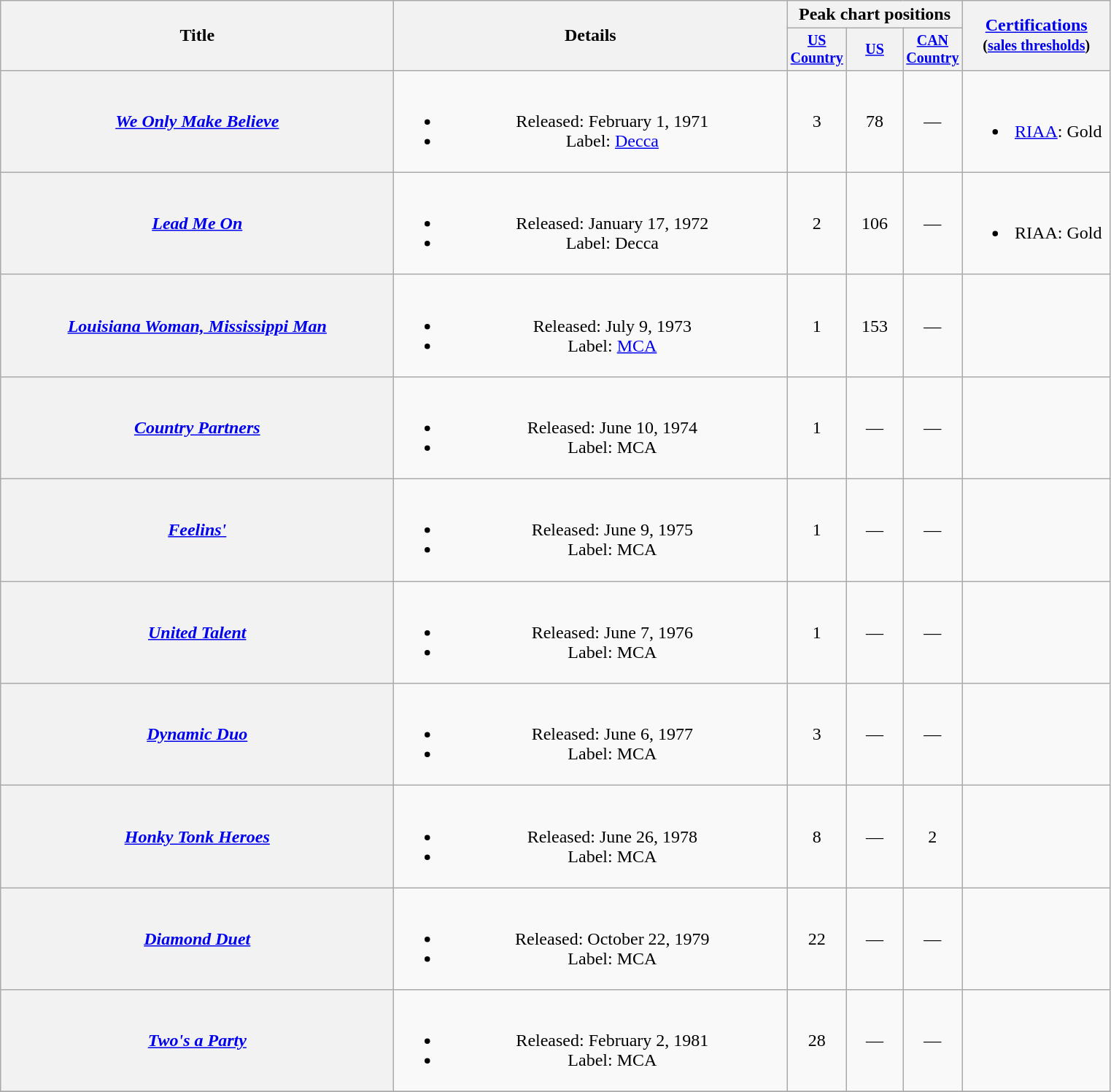<table class="wikitable plainrowheaders" style="text-align:center;">
<tr>
<th rowspan="2" style="width:22em;">Title</th>
<th rowspan="2" style="width:22em;">Details</th>
<th colspan="3">Peak chart positions</th>
<th rowspan="2" style="width:8em;"><a href='#'>Certifications</a><br><small>(<a href='#'>sales thresholds</a>)</small></th>
</tr>
<tr style="font-size:smaller;">
<th width="45"><a href='#'>US Country</a></th>
<th width="45"><a href='#'>US</a></th>
<th width="45"><a href='#'>CAN Country</a></th>
</tr>
<tr>
<th scope="row"><em><a href='#'>We Only Make Believe</a></em></th>
<td><br><ul><li>Released: February 1, 1971</li><li>Label: <a href='#'>Decca</a></li></ul></td>
<td>3</td>
<td>78</td>
<td>—</td>
<td><br><ul><li><a href='#'>RIAA</a>: Gold</li></ul></td>
</tr>
<tr>
<th scope="row"><em><a href='#'>Lead Me On</a></em></th>
<td><br><ul><li>Released: January 17, 1972</li><li>Label: Decca</li></ul></td>
<td>2</td>
<td>106</td>
<td>—</td>
<td><br><ul><li>RIAA: Gold</li></ul></td>
</tr>
<tr>
<th scope="row"><em><a href='#'>Louisiana Woman, Mississippi Man</a></em></th>
<td><br><ul><li>Released: July 9, 1973</li><li>Label: <a href='#'>MCA</a></li></ul></td>
<td>1</td>
<td>153</td>
<td>—</td>
<td></td>
</tr>
<tr>
<th scope="row"><em><a href='#'>Country Partners</a></em></th>
<td><br><ul><li>Released: June 10, 1974</li><li>Label: MCA</li></ul></td>
<td>1</td>
<td>—</td>
<td>—</td>
<td></td>
</tr>
<tr>
<th scope="row"><em><a href='#'>Feelins'</a></em></th>
<td><br><ul><li>Released: June 9, 1975</li><li>Label: MCA</li></ul></td>
<td>1</td>
<td>—</td>
<td>—</td>
<td></td>
</tr>
<tr>
<th scope="row"><em><a href='#'>United Talent</a></em></th>
<td><br><ul><li>Released: June 7, 1976</li><li>Label: MCA</li></ul></td>
<td>1</td>
<td>—</td>
<td>—</td>
<td></td>
</tr>
<tr>
<th scope="row"><em><a href='#'>Dynamic Duo</a></em></th>
<td><br><ul><li>Released: June 6, 1977</li><li>Label: MCA</li></ul></td>
<td>3</td>
<td>—</td>
<td>—</td>
<td></td>
</tr>
<tr>
<th scope="row"><em><a href='#'>Honky Tonk Heroes</a></em></th>
<td><br><ul><li>Released: June 26, 1978</li><li>Label: MCA</li></ul></td>
<td>8</td>
<td>—</td>
<td>2</td>
<td></td>
</tr>
<tr>
<th scope="row"><em><a href='#'>Diamond Duet</a></em></th>
<td><br><ul><li>Released: October 22, 1979</li><li>Label: MCA</li></ul></td>
<td>22</td>
<td>—</td>
<td>—</td>
<td></td>
</tr>
<tr>
<th scope="row"><em><a href='#'>Two's a Party</a></em></th>
<td><br><ul><li>Released: February 2, 1981</li><li>Label: MCA</li></ul></td>
<td>28</td>
<td>—</td>
<td>—</td>
<td></td>
</tr>
<tr>
</tr>
</table>
